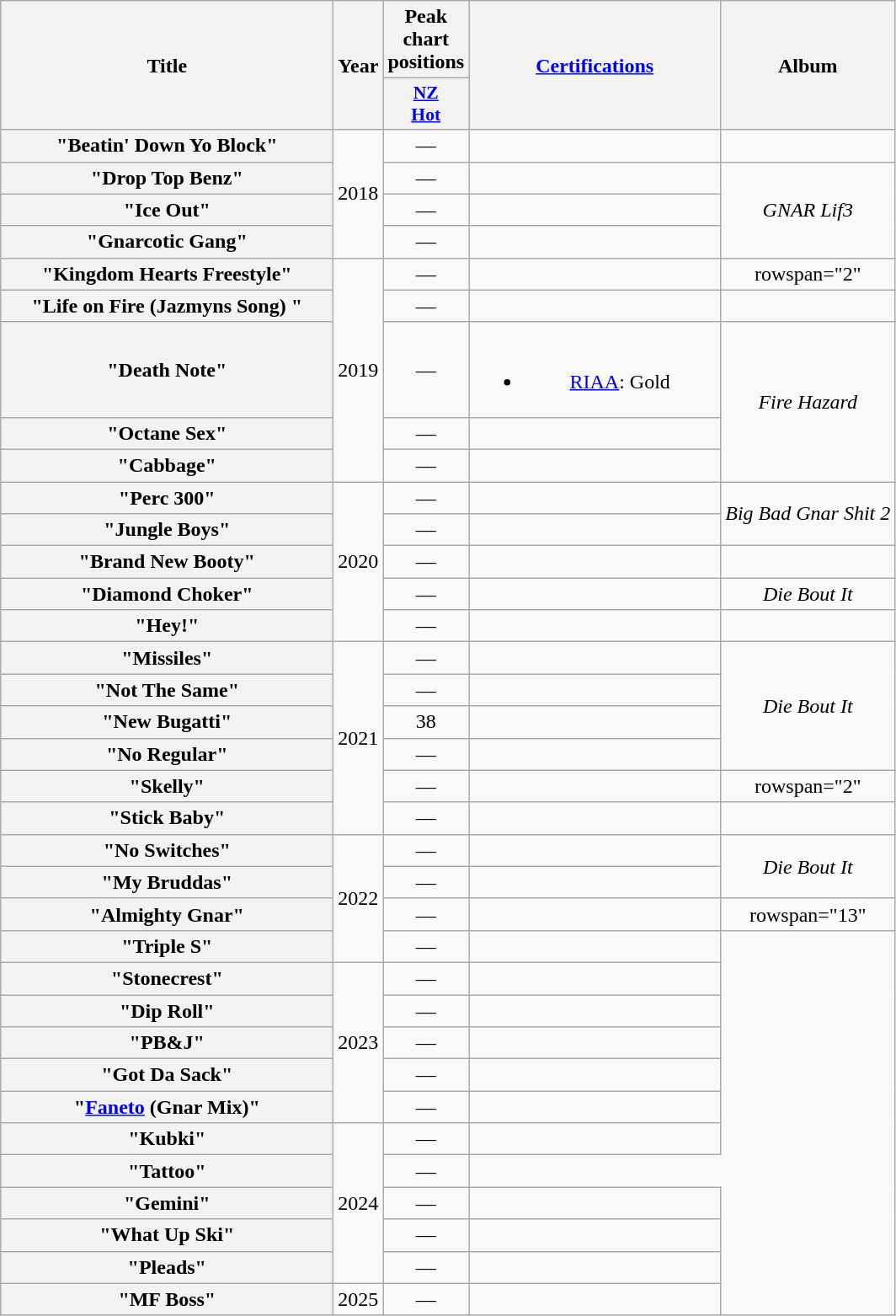<table class="wikitable plainrowheaders" style="text-align:center;">
<tr>
<th scope="col" rowspan="2" style="width:16em;">Title</th>
<th scope="col" rowspan="2">Year</th>
<th colspan="1">Peak chart positions</th>
<th scope="col" rowspan="2" style="width:12em;"><a href='#'>Certifications</a></th>
<th scope="col" rowspan="2">Album</th>
</tr>
<tr>
<th scope="col" style="width:3em;font-size:90%;"><a href='#'>NZ<br>Hot</a><br></th>
</tr>
<tr>
<th scope="row">"Beatin' Down Yo Block"<br></th>
<td rowspan="4">2018</td>
<td>—</td>
<td></td>
<td></td>
</tr>
<tr>
<th scope="row">"Drop Top Benz"<br></th>
<td>—</td>
<td></td>
<td rowspan="3"><em>GNAR Lif3</em></td>
</tr>
<tr>
<th scope="row">"Ice Out"</th>
<td>—</td>
<td></td>
</tr>
<tr>
<th scope="row">"Gnarcotic Gang"</th>
<td>—</td>
<td></td>
</tr>
<tr>
<th scope="row">"Kingdom Hearts Freestyle"</th>
<td rowspan="5">2019</td>
<td>—</td>
<td></td>
<td>rowspan="2" </td>
</tr>
<tr>
<th scope="row">"Life on Fire (Jazmyns Song) "</th>
<td>—</td>
<td></td>
</tr>
<tr>
<th scope="row">"Death Note"<br></th>
<td>—</td>
<td><br><ul><li><a href='#'>RIAA</a>: Gold</li></ul></td>
<td rowspan="3"><em>Fire Hazard</em></td>
</tr>
<tr>
<th scope="row">"Octane Sex"</th>
<td>—</td>
<td></td>
</tr>
<tr>
<th scope="row">"Cabbage"</th>
<td>—</td>
<td></td>
</tr>
<tr>
<th scope="row">"Perc 300"<br></th>
<td rowspan="5">2020</td>
<td>—</td>
<td></td>
<td rowspan="2"><em>Big Bad Gnar Shit 2</em></td>
</tr>
<tr>
<th scope="row">"Jungle Boys"<br></th>
<td>—</td>
<td></td>
</tr>
<tr>
<th scope="row">"Brand New Booty"</th>
<td>—</td>
<td></td>
<td></td>
</tr>
<tr>
<th scope="row">"Diamond Choker"<br></th>
<td>—</td>
<td></td>
<td><em>Die Bout It</em></td>
</tr>
<tr>
<th scope="row">"Hey!"<br></th>
<td>—</td>
<td></td>
<td></td>
</tr>
<tr>
<th scope="row">"Missiles"<br></th>
<td rowspan="6">2021</td>
<td>—</td>
<td></td>
<td rowspan="4"><em>Die Bout It</em></td>
</tr>
<tr>
<th scope="row">"Not The Same"<br></th>
<td>—</td>
<td></td>
</tr>
<tr>
<th scope="row">"New Bugatti"<br></th>
<td>38</td>
<td></td>
</tr>
<tr>
<th scope="row">"No Regular"</th>
<td>—</td>
<td></td>
</tr>
<tr>
<th scope="row">"Skelly"</th>
<td>—</td>
<td></td>
<td>rowspan="2" </td>
</tr>
<tr>
<th scope="row">"Stick Baby"</th>
<td>—</td>
<td></td>
</tr>
<tr>
<th scope="row">"No Switches"<br></th>
<td rowspan="4">2022</td>
<td>—</td>
<td></td>
<td rowspan="2"><em>Die Bout It</em></td>
</tr>
<tr>
<th scope="row">"My Bruddas"<br></th>
<td>—</td>
<td></td>
</tr>
<tr>
<th scope="row">"Almighty Gnar"<br></th>
<td>—</td>
<td></td>
<td>rowspan="13" </td>
</tr>
<tr>
<th scope="row">"Triple S"</th>
<td>—</td>
<td></td>
</tr>
<tr>
<th scope="row">"Stonecrest"</th>
<td rowspan="5">2023</td>
<td>—</td>
<td></td>
</tr>
<tr>
<th scope="row">"Dip Roll"</th>
<td>—</td>
<td></td>
</tr>
<tr>
<th scope="row">"PB&J"<br></th>
<td>—</td>
<td></td>
</tr>
<tr>
<th scope="row">"Got Da Sack"<br></th>
<td>—</td>
<td></td>
</tr>
<tr>
<th scope="row">"<a href='#'>Faneto</a> (Gnar Mix)"</th>
<td>—</td>
<td></td>
</tr>
<tr>
<th scope="row">"Kubki"<br></th>
<td rowspan="5">2024</td>
<td>—</td>
<td></td>
</tr>
<tr>
<th scope="row">"Tattoo"</th>
<td>—</td>
</tr>
<tr>
<th scope="row">"Gemini"</th>
<td>—</td>
<td></td>
</tr>
<tr>
<th scope="row">"What Up Ski"</th>
<td>—</td>
<td></td>
</tr>
<tr>
<th scope="row">"Pleads"<br></th>
<td>—</td>
<td></td>
</tr>
<tr>
<th scope="row">"MF Boss"<br></th>
<td>2025</td>
<td>—</td>
<td></td>
</tr>
</table>
